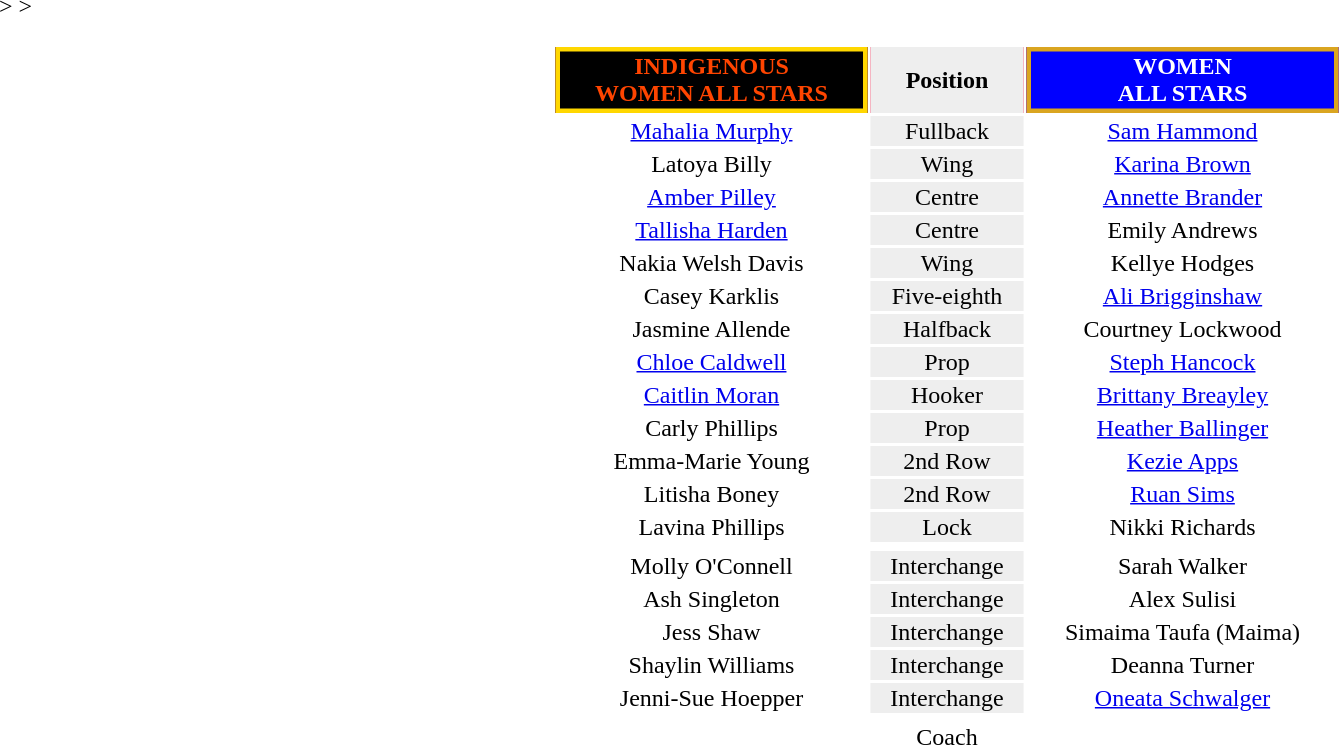<table style="margin: 1em auto 1em auto">
<tr bgcolor=#FF0033>
<th align="center" width="200" style="border: 3px solid gold; background: black; color: orangered">INDIGENOUS<br>WOMEN ALL STARS</th>
<th align="center" width="100" style="background: #eeeeee; color: black">Position</th>
<th align="center" width="200" style="border: 3px solid goldenrod; background: blue; color: white">WOMEN<br>ALL STARS</th>
</tr>
<tr>
<td align="center"><a href='#'>Mahalia Murphy</a></td>
<td align="center" style="background: #eeeeee">Fullback</td>
<td align="center"><a href='#'>Sam Hammond</a></td>
</tr>
<tr>
<td align="center">Latoya Billy</td>
<td align="center" style="background: #eeeeee">Wing</td>
<td align="center"><a href='#'>Karina Brown</a></td>
</tr>
<tr>
<td align="center"><a href='#'>Amber Pilley</a></td>
<td align="center" style="background: #eeeeee">Centre</td>
<td align="center"><a href='#'>Annette Brander</a></td>
</tr>
<tr>
<td align="center"><a href='#'>Tallisha Harden</a></td>
<td align="center" style="background: #eeeeee">Centre</td>
<td align="center">Emily Andrews</td>
</tr>
<tr>
<td align="center">Nakia Welsh Davis</td>
<td align="center" style="background: #eeeeee">Wing</td>
<td align="center">Kellye Hodges</td>
</tr>
<tr>
<td align="center">Casey Karklis</td>
<td align="center" style="background: #eeeeee">Five-eighth</td>
<td align="center"><a href='#'>Ali Brigginshaw</a></td>
</tr>
<tr>
<td align="center">Jasmine Allende</td>
<td align="center" style="background: #eeeeee">Halfback</td>
<td align="center">Courtney Lockwood</td>
</tr>
<tr>
<td align="center"><a href='#'>Chloe Caldwell</a></td>
<td align="center" style="background: #eeeeee">Prop</td>
<td align="center"><a href='#'>Steph Hancock</a></td>
</tr>
<tr>
<td align="center"><a href='#'>Caitlin Moran</a></td>
<td align="center" style="background: #eeeeee">Hooker</td>
<td align="center"><a href='#'>Brittany Breayley</a></td>
</tr>
<tr>
<td align="center">Carly Phillips</td>
<td align="center" style="background: #eeeeee">Prop</td>
<td align="center"><a href='#'>Heather Ballinger</a></td>
</tr>
<tr>
<td align="center">Emma-Marie Young</td>
<td align="center" style="background: #eeeeee">2nd Row</td>
<td align="center"><a href='#'>Kezie Apps</a></td>
</tr>
<tr <big>>
<td align="center">Litisha Boney</td>
<td align="center" style="background: #eeeeee">2nd Row</td>
<td align="center"><a href='#'>Ruan Sims</a></td>
</tr>
<tr>
<td align="center">Lavina Phillips</td>
<td align="center" style="background: #eeeeee">Lock</td>
<td align="center">Nikki Richards</td>
</tr>
<tr>
<td></td>
</tr>
<tr>
<td align="center">Molly O'Connell</td>
<td align="center" style="background: #eeeeee">Interchange</td>
<td align="center">Sarah Walker</td>
</tr>
<tr </big>>
<td align="center">Ash Singleton</td>
<td align="center" style="background: #eeeeee">Interchange</td>
<td align="center">Alex Sulisi</td>
</tr>
<tr>
<td align="center">Jess Shaw</td>
<td align="center" style="background: #eeeeee">Interchange</td>
<td align="center">Simaima Taufa (Maima)</td>
</tr>
<tr>
<td align="center">Shaylin Williams</td>
<td align="center" style="background: #eeeeee">Interchange</td>
<td align="center">Deanna Turner</td>
</tr>
<tr>
<td align="center">Jenni-Sue Hoepper</td>
<td align="center" style="background: #eeeeee">Interchange</td>
<td align="center"><a href='#'>Oneata Schwalger</a></td>
</tr>
<tr>
<td></td>
</tr>
<tr>
<td align="center"></td>
<td align="center" st#le="background: #eeeeee">Coach</td>
<td align="center"></td>
</tr>
</table>
